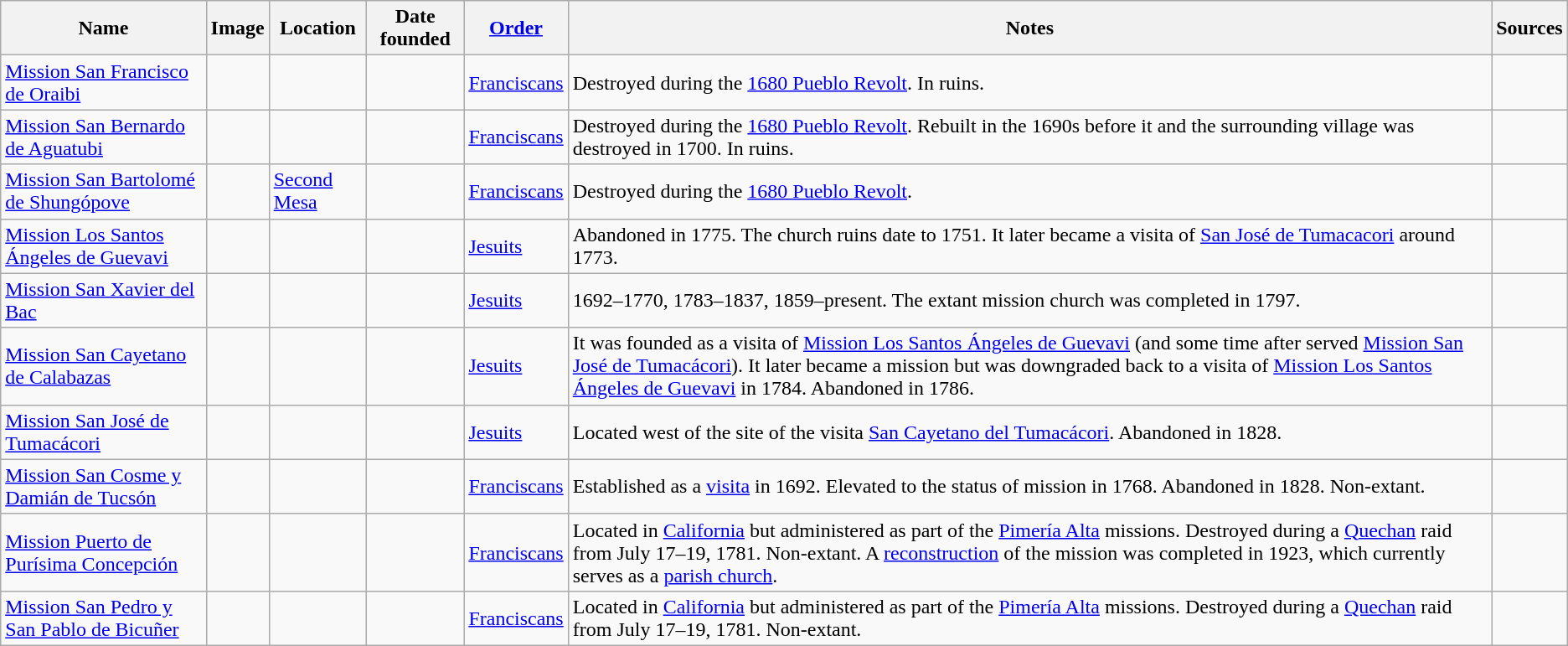<table class="wikitable sortable">
<tr>
<th>Name</th>
<th class="unsortable">Image</th>
<th>Location</th>
<th>Date founded</th>
<th><a href='#'>Order</a></th>
<th class="unsortable">Notes</th>
<th>Sources</th>
</tr>
<tr>
<td><a href='#'>Mission San Francisco de Oraibi</a></td>
<td></td>
<td><small></small></td>
<td></td>
<td><a href='#'>Franciscans</a></td>
<td>Destroyed during the <a href='#'>1680 Pueblo Revolt</a>. In ruins.</td>
<td></td>
</tr>
<tr>
<td><a href='#'>Mission San Bernardo de Aguatubi</a></td>
<td></td>
<td><small></small></td>
<td></td>
<td><a href='#'>Franciscans</a></td>
<td>Destroyed during the <a href='#'>1680 Pueblo Revolt</a>. Rebuilt in the 1690s before it and the surrounding village was destroyed in 1700. In ruins.</td>
<td></td>
</tr>
<tr>
<td><a href='#'>Mission San Bartolomé de Shungópove</a></td>
<td></td>
<td><a href='#'>Second Mesa</a></td>
<td></td>
<td><a href='#'>Franciscans</a></td>
<td>Destroyed during the <a href='#'>1680 Pueblo Revolt</a>.</td>
<td></td>
</tr>
<tr>
<td><a href='#'>Mission Los Santos Ángeles de Guevavi</a></td>
<td></td>
<td><small></small></td>
<td></td>
<td><a href='#'>Jesuits</a></td>
<td>Abandoned in 1775. The church ruins date to 1751. It later became a visita of <a href='#'>San José de Tumacacori</a> around 1773.</td>
<td></td>
</tr>
<tr>
<td><a href='#'>Mission San Xavier del Bac</a></td>
<td></td>
<td><small></small></td>
<td></td>
<td><a href='#'>Jesuits</a></td>
<td>1692–1770, 1783–1837, 1859–present. The extant mission church was completed in 1797.</td>
<td></td>
</tr>
<tr>
<td><a href='#'>Mission San Cayetano de Calabazas</a></td>
<td></td>
<td><small></small></td>
<td></td>
<td><a href='#'>Jesuits</a></td>
<td>It was founded as a visita of <a href='#'>Mission Los Santos Ángeles de Guevavi</a> (and some time after served <a href='#'>Mission San José de Tumacácori</a>). It later became a mission but was downgraded back to a visita of <a href='#'>Mission Los Santos Ángeles de Guevavi</a> in 1784. Abandoned in 1786.</td>
<td></td>
</tr>
<tr>
<td><a href='#'>Mission San José de Tumacácori</a></td>
<td></td>
<td><small></small></td>
<td></td>
<td><a href='#'>Jesuits</a></td>
<td>Located west of the site of the visita <a href='#'>San Cayetano del Tumacácori</a>. Abandoned in 1828.</td>
<td></td>
</tr>
<tr>
<td><a href='#'>Mission San Cosme y Damián de Tucsón</a></td>
<td></td>
<td><small></small></td>
<td></td>
<td><a href='#'>Franciscans</a></td>
<td>Established as a <a href='#'>visita</a> in 1692. Elevated to the status of mission in 1768. Abandoned in 1828. Non-extant.</td>
<td></td>
</tr>
<tr>
<td><a href='#'>Mission Puerto de Purísima Concepción</a></td>
<td></td>
<td><small></small></td>
<td></td>
<td><a href='#'>Franciscans</a></td>
<td>Located in <a href='#'>California</a> but administered as part of the <a href='#'>Pimería Alta</a> missions. Destroyed during a <a href='#'>Quechan</a> raid from July 17–19, 1781. Non-extant. A <a href='#'>reconstruction</a> of the mission was completed in 1923, which currently serves as a <a href='#'>parish church</a>.</td>
<td></td>
</tr>
<tr>
<td><a href='#'>Mission San Pedro y San Pablo de Bicuñer</a></td>
<td></td>
<td><small></small></td>
<td></td>
<td><a href='#'>Franciscans</a></td>
<td>Located in <a href='#'>California</a> but administered as part of the <a href='#'>Pimería Alta</a> missions. Destroyed during a <a href='#'>Quechan</a> raid from July 17–19, 1781. Non-extant.</td>
<td></td>
</tr>
</table>
